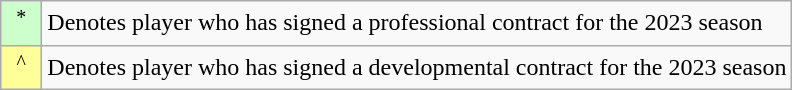<table class="wikitable">
<tr>
<td align="center" bgcolor="#CCFFCC" width="20"><sup>*</sup></td>
<td>Denotes player who has signed a professional contract for the 2023 season</td>
</tr>
<tr>
<td align="center" bgcolor="#FFFF99" width="20"><sup>^</sup></td>
<td>Denotes player who has signed a developmental contract for the 2023 season</td>
</tr>
</table>
